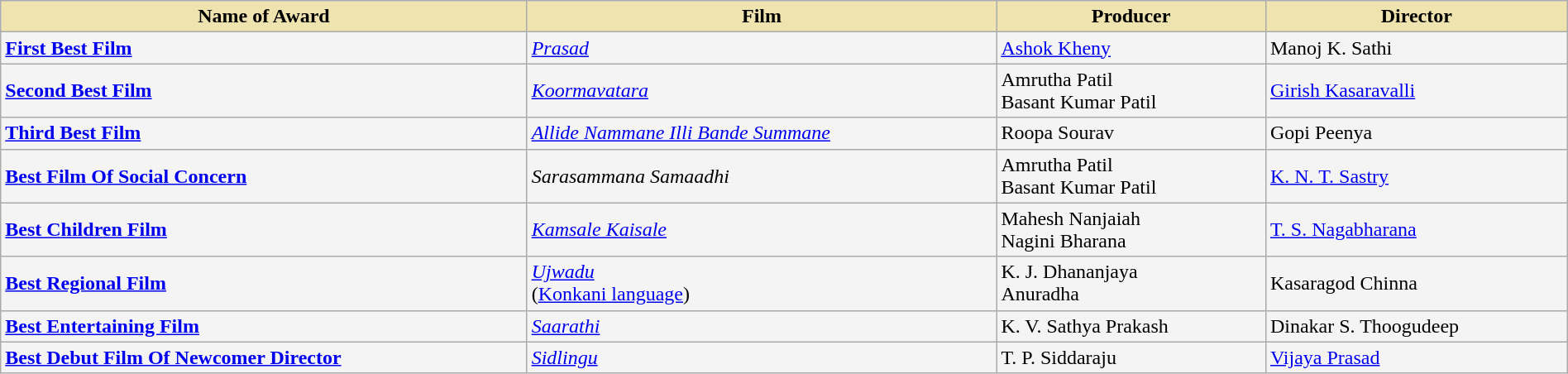<table class="wikitable" style="width:100%;">
<tr>
<th style="background-color:#EFE4B0;">Name of Award</th>
<th style="background-color:#EFE4B0;">Film</th>
<th style="background-color:#EFE4B0;">Producer</th>
<th style="background-color:#EFE4B0;">Director</th>
</tr>
<tr style="background-color:#F4F4F4">
<td><strong><a href='#'>First Best Film</a></strong></td>
<td><em><a href='#'>Prasad</a></em></td>
<td><a href='#'>Ashok Kheny</a></td>
<td>Manoj K. Sathi</td>
</tr>
<tr style="background-color:#F4F4F4">
<td><strong><a href='#'>Second Best Film</a></strong></td>
<td><em><a href='#'>Koormavatara</a></em></td>
<td>Amrutha Patil<br>Basant Kumar Patil</td>
<td><a href='#'>Girish Kasaravalli</a></td>
</tr>
<tr style="background-color:#F4F4F4">
<td><strong><a href='#'>Third Best Film</a></strong></td>
<td><em><a href='#'>Allide Nammane Illi Bande Summane</a></em></td>
<td>Roopa Sourav</td>
<td>Gopi Peenya</td>
</tr>
<tr style="background-color:#F4F4F4">
<td><strong><a href='#'>Best Film Of Social Concern</a></strong></td>
<td><em>Sarasammana Samaadhi</em></td>
<td>Amrutha Patil<br>Basant Kumar Patil</td>
<td><a href='#'>K. N. T. Sastry</a></td>
</tr>
<tr style="background-color:#F4F4F4">
<td><strong><a href='#'>Best Children Film</a></strong></td>
<td><em><a href='#'>Kamsale Kaisale</a></em></td>
<td>Mahesh Nanjaiah<br>Nagini Bharana</td>
<td><a href='#'>T. S. Nagabharana</a></td>
</tr>
<tr style="background-color:#F4F4F4">
<td><strong><a href='#'>Best Regional Film</a></strong></td>
<td><em><a href='#'>Ujwadu</a></em><br>(<a href='#'>Konkani language</a>)</td>
<td>K. J. Dhananjaya<br>Anuradha</td>
<td>Kasaragod Chinna</td>
</tr>
<tr style="background-color:#F4F4F4">
<td><strong><a href='#'>Best Entertaining Film</a></strong></td>
<td><em><a href='#'>Saarathi</a></em></td>
<td>K. V. Sathya Prakash</td>
<td>Dinakar S. Thoogudeep</td>
</tr>
<tr style="background-color:#F4F4F4">
<td><strong><a href='#'>Best Debut Film Of Newcomer Director</a></strong></td>
<td><em><a href='#'>Sidlingu</a></em></td>
<td>T. P. Siddaraju</td>
<td><a href='#'>Vijaya Prasad</a></td>
</tr>
</table>
